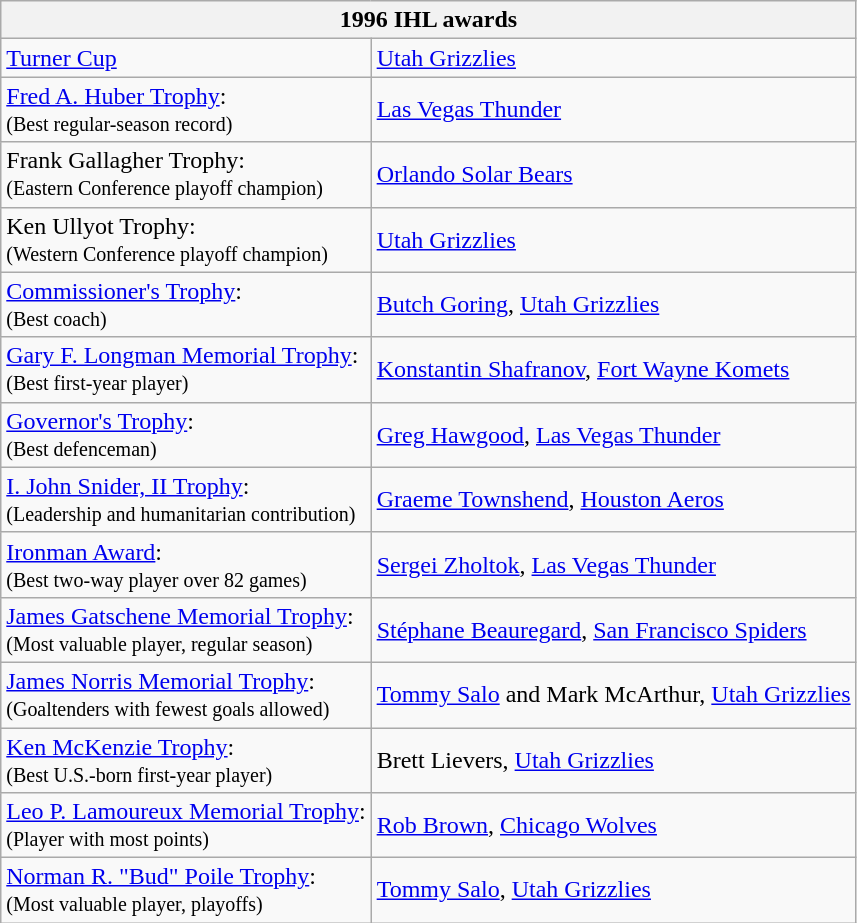<table class="wikitable">
<tr>
<th bgcolor="#DDDDDD" colspan="2">1996 IHL awards</th>
</tr>
<tr>
<td><a href='#'>Turner Cup</a></td>
<td><a href='#'>Utah Grizzlies</a></td>
</tr>
<tr>
<td><a href='#'>Fred A. Huber Trophy</a>:<br><small>(Best regular-season record)</small></td>
<td><a href='#'>Las Vegas Thunder</a></td>
</tr>
<tr>
<td>Frank Gallagher Trophy:<br><small>(Eastern Conference playoff champion)</small></td>
<td><a href='#'>Orlando Solar Bears</a></td>
</tr>
<tr>
<td>Ken Ullyot Trophy: <br><small>(Western Conference playoff champion)</small></td>
<td><a href='#'>Utah Grizzlies</a></td>
</tr>
<tr>
<td><a href='#'>Commissioner's Trophy</a>:<br><small>(Best coach)</small></td>
<td><a href='#'>Butch Goring</a>, <a href='#'>Utah Grizzlies</a></td>
</tr>
<tr>
<td><a href='#'>Gary F. Longman Memorial Trophy</a>:<br><small>(Best first-year player)</small></td>
<td><a href='#'>Konstantin Shafranov</a>, <a href='#'>Fort Wayne Komets</a></td>
</tr>
<tr>
<td><a href='#'>Governor's Trophy</a>:<br><small>(Best defenceman)</small></td>
<td><a href='#'>Greg Hawgood</a>, <a href='#'>Las Vegas Thunder</a></td>
</tr>
<tr>
<td><a href='#'>I. John Snider, II Trophy</a>:<br><small>(Leadership and humanitarian contribution)</small></td>
<td><a href='#'>Graeme Townshend</a>, <a href='#'>Houston Aeros</a></td>
</tr>
<tr>
<td><a href='#'>Ironman Award</a>:<br><small>(Best two-way player over 82 games)</small></td>
<td><a href='#'>Sergei Zholtok</a>, <a href='#'>Las Vegas Thunder</a></td>
</tr>
<tr>
<td><a href='#'>James Gatschene Memorial Trophy</a>:<br><small>(Most valuable player, regular season)</small></td>
<td><a href='#'>Stéphane Beauregard</a>, <a href='#'>San Francisco Spiders</a></td>
</tr>
<tr>
<td><a href='#'>James Norris Memorial Trophy</a>:<br><small>(Goaltenders with fewest goals allowed)</small></td>
<td><a href='#'>Tommy Salo</a> and Mark McArthur, <a href='#'>Utah Grizzlies</a></td>
</tr>
<tr>
<td><a href='#'>Ken McKenzie Trophy</a>:<br><small>(Best U.S.-born first-year player)</small></td>
<td>Brett Lievers, <a href='#'>Utah Grizzlies</a></td>
</tr>
<tr>
<td><a href='#'>Leo P. Lamoureux Memorial Trophy</a>:<br><small>(Player with most points)</small></td>
<td><a href='#'>Rob Brown</a>, <a href='#'>Chicago Wolves</a></td>
</tr>
<tr>
<td><a href='#'>Norman R. "Bud" Poile Trophy</a>:<br><small>(Most valuable player, playoffs)</small></td>
<td><a href='#'>Tommy Salo</a>, <a href='#'>Utah Grizzlies</a></td>
</tr>
</table>
